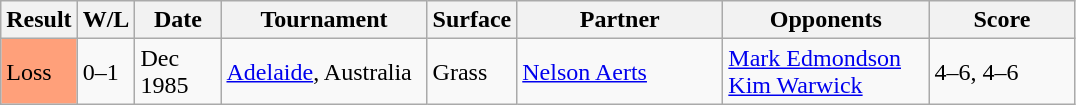<table class="sortable wikitable">
<tr>
<th>Result</th>
<th style="width:30px" class="unsortable">W/L</th>
<th style="width:50px">Date</th>
<th style="width:130px">Tournament</th>
<th style="width:50px">Surface</th>
<th style="width:130px">Partner</th>
<th style="width:130px">Opponents</th>
<th style="width:90px" class="unsortable">Score</th>
</tr>
<tr>
<td style="background:#ffa07a;">Loss</td>
<td>0–1</td>
<td>Dec 1985</td>
<td><a href='#'>Adelaide</a>, Australia</td>
<td>Grass</td>
<td> <a href='#'>Nelson Aerts</a></td>
<td> <a href='#'>Mark Edmondson</a><br> <a href='#'>Kim Warwick</a></td>
<td>4–6, 4–6</td>
</tr>
</table>
